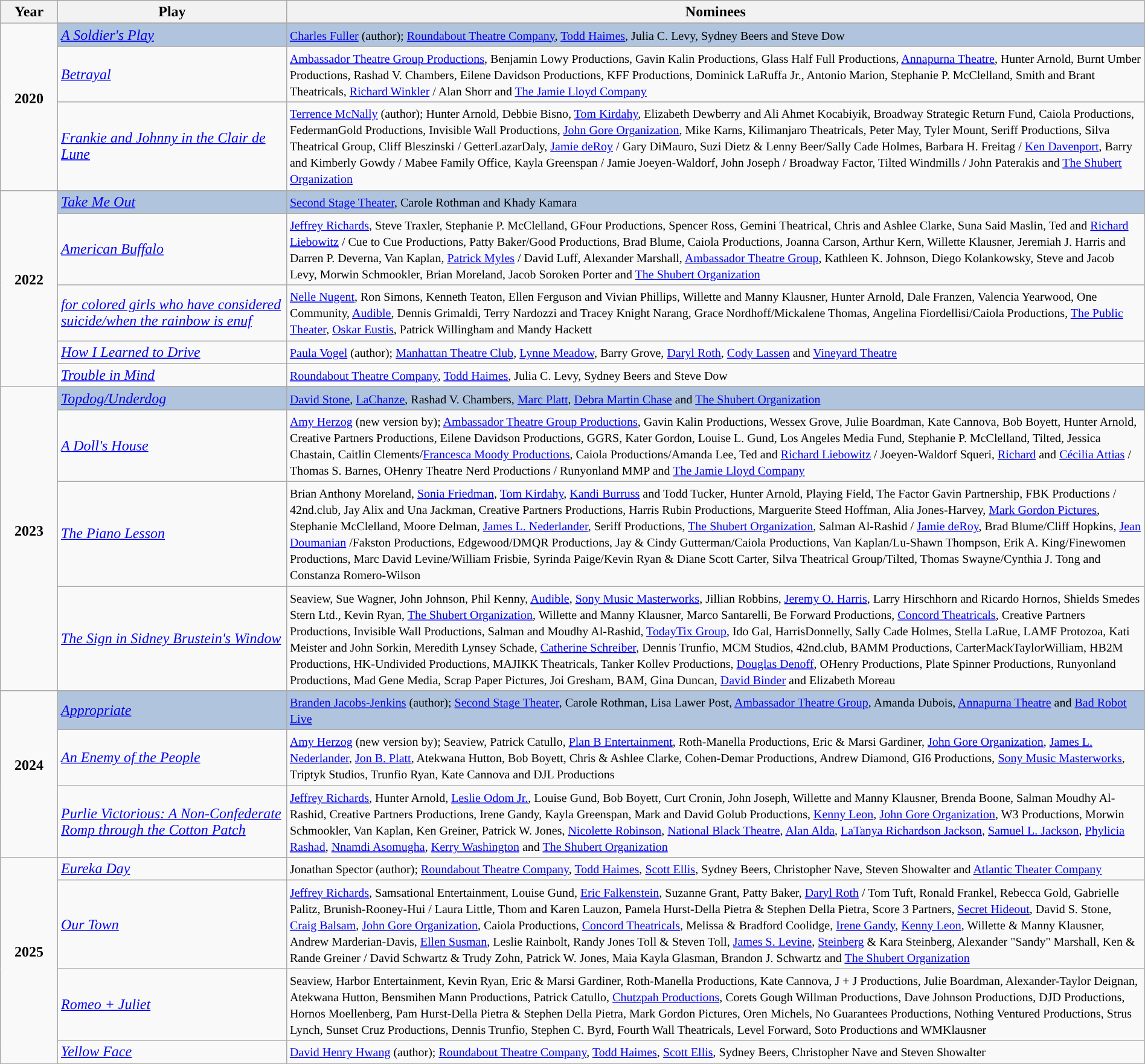<table class="wikitable" style="width:100%;">
<tr style="background:#bebebe;">
<th style="width:5%;">Year</th>
<th style="width:20%;">Play</th>
<th style="width:75%;">Nominees</th>
</tr>
<tr>
<td rowspan="4" align="center"><strong>2020</strong><br><br></td>
</tr>
<tr style="background:#B0C4DE;">
<td><em><a href='#'>A Soldier's Play</a></em></td>
<td><small><a href='#'>Charles Fuller</a> (author); <a href='#'>Roundabout Theatre Company</a>, <a href='#'>Todd Haimes</a>, Julia C. Levy, Sydney Beers and Steve Dow</small></td>
</tr>
<tr>
<td><em><a href='#'>Betrayal</a></em></td>
<td><small><a href='#'>Ambassador Theatre Group Productions</a>, Benjamin Lowy Productions, Gavin Kalin Productions, Glass Half Full Productions, <a href='#'>Annapurna Theatre</a>, Hunter Arnold, Burnt Umber Productions, Rashad V. Chambers, Eilene Davidson Productions, KFF Productions, Dominick LaRuffa Jr., Antonio Marion, Stephanie P. McClelland, Smith and Brant Theatricals, <a href='#'>Richard Winkler</a> / Alan Shorr and <a href='#'>The Jamie Lloyd Company</a></small></td>
</tr>
<tr>
<td><em><a href='#'>Frankie and Johnny in the Clair de Lune</a></em></td>
<td><small><a href='#'>Terrence McNally</a> (author); Hunter Arnold, Debbie Bisno, <a href='#'>Tom Kirdahy</a>, Elizabeth Dewberry and Ali Ahmet Kocabiyik, Broadway Strategic Return Fund, Caiola Productions, FedermanGold Productions, Invisible Wall Productions, <a href='#'>John Gore Organization</a>, Mike Karns, Kilimanjaro Theatricals, Peter May, Tyler Mount, Seriff Productions, Silva Theatrical Group, Cliff Bleszinski / GetterLazarDaly, <a href='#'>Jamie deRoy</a> / Gary DiMauro, Suzi Dietz & Lenny Beer/Sally Cade Holmes, Barbara H. Freitag / <a href='#'>Ken Davenport</a>, Barry and Kimberly Gowdy / Mabee Family Office, Kayla Greenspan / Jamie Joeyen-Waldorf, John Joseph / Broadway Factor, Tilted Windmills / John Paterakis and <a href='#'>The Shubert Organization</a></small></td>
</tr>
<tr>
<td rowspan="6" align="center"><strong>2022</strong><br><br></td>
</tr>
<tr style="background:#B0C4DE;">
<td><em><a href='#'>Take Me Out</a></em></td>
<td><small><a href='#'>Second Stage Theater</a>, Carole Rothman and Khady Kamara</small></td>
</tr>
<tr>
<td><em><a href='#'>American Buffalo</a></em></td>
<td><small><a href='#'>Jeffrey Richards</a>, Steve Traxler, Stephanie P. McClelland, GFour Productions, Spencer Ross, Gemini Theatrical, Chris and Ashlee Clarke, Suna Said Maslin, Ted and <a href='#'>Richard Liebowitz</a> / Cue to Cue Productions, Patty Baker/Good Productions, Brad Blume, Caiola Productions, Joanna Carson, Arthur Kern, Willette Klausner, Jeremiah J. Harris and Darren P. Deverna, Van Kaplan, <a href='#'>Patrick Myles</a> / David Luff, Alexander Marshall, <a href='#'>Ambassador Theatre Group</a>, Kathleen K. Johnson, Diego Kolankowsky, Steve and Jacob Levy, Morwin Schmookler, Brian Moreland, Jacob Soroken Porter and <a href='#'>The Shubert Organization</a></small></td>
</tr>
<tr>
<td><em><a href='#'>for colored girls who have considered suicide/when the rainbow is enuf</a></em></td>
<td><small><a href='#'>Nelle Nugent</a>, Ron Simons, Kenneth Teaton, Ellen Ferguson and Vivian Phillips, Willette and Manny Klausner, Hunter Arnold, Dale Franzen, Valencia Yearwood, One Community, <a href='#'>Audible</a>, Dennis Grimaldi, Terry Nardozzi and Tracey Knight Narang, Grace Nordhoff/Mickalene Thomas, Angelina Fiordellisi/Caiola Productions, <a href='#'>The Public Theater</a>, <a href='#'>Oskar Eustis</a>, Patrick Willingham and Mandy Hackett</small></td>
</tr>
<tr>
<td><em><a href='#'>How I Learned to Drive</a></em></td>
<td><small><a href='#'>Paula Vogel</a> (author); <a href='#'>Manhattan Theatre Club</a>, <a href='#'>Lynne Meadow</a>, Barry Grove, <a href='#'>Daryl Roth</a>, <a href='#'>Cody Lassen</a> and <a href='#'>Vineyard Theatre</a></small></td>
</tr>
<tr>
<td><em><a href='#'>Trouble in Mind</a></em></td>
<td><small><a href='#'>Roundabout Theatre Company</a>, <a href='#'>Todd Haimes</a>, Julia C. Levy, Sydney Beers and Steve Dow</small></td>
</tr>
<tr>
<td rowspan="5" align="center"><strong>2023</strong><br><br></td>
</tr>
<tr style="background:#B0C4DE;">
<td><em><a href='#'>Topdog/Underdog</a></em></td>
<td><small><a href='#'>David Stone</a>, <a href='#'>LaChanze</a>, Rashad V. Chambers, <a href='#'>Marc Platt</a>, <a href='#'>Debra Martin Chase</a> and <a href='#'>The Shubert Organization</a></small></td>
</tr>
<tr>
<td><em><a href='#'>A Doll's House</a></em></td>
<td><small><a href='#'>Amy Herzog</a> (new version by); <a href='#'>Ambassador Theatre Group Productions</a>, Gavin Kalin Productions, Wessex Grove, Julie Boardman, Kate Cannova, Bob Boyett, Hunter Arnold, Creative Partners Productions, Eilene Davidson Productions, GGRS, Kater Gordon, Louise L. Gund, Los Angeles Media Fund, Stephanie P. McClelland, Tilted, Jessica Chastain, Caitlin Clements/<a href='#'>Francesca Moody Productions</a>, Caiola Productions/Amanda Lee, Ted and <a href='#'>Richard Liebowitz</a> / Joeyen-Waldorf Squeri, <a href='#'>Richard</a> and <a href='#'>Cécilia Attias</a> / Thomas S. Barnes, OHenry Theatre Nerd Productions / Runyonland MMP and <a href='#'>The Jamie Lloyd Company</a></small></td>
</tr>
<tr>
<td><em><a href='#'>The Piano Lesson</a></em></td>
<td><small>Brian Anthony Moreland, <a href='#'>Sonia Friedman</a>, <a href='#'>Tom Kirdahy</a>, <a href='#'>Kandi Burruss</a> and Todd Tucker, Hunter Arnold, Playing Field, The Factor Gavin Partnership, FBK Productions / 42nd.club, Jay Alix and Una Jackman, Creative Partners Productions, Harris Rubin Productions, Marguerite Steed Hoffman, Alia Jones-Harvey, <a href='#'>Mark Gordon Pictures</a>, Stephanie McClelland, Moore Delman, <a href='#'>James L. Nederlander</a>, Seriff Productions, <a href='#'>The Shubert Organization</a>, Salman Al-Rashid / <a href='#'>Jamie deRoy</a>, Brad Blume/Cliff Hopkins, <a href='#'>Jean Doumanian</a> /Fakston Productions, Edgewood/DMQR Productions, Jay & Cindy Gutterman/Caiola Productions, Van Kaplan/Lu-Shawn Thompson, Erik A. King/Finewomen Productions, Marc David Levine/William Frisbie, Syrinda Paige/Kevin Ryan & Diane Scott Carter, Silva Theatrical Group/Tilted, Thomas Swayne/Cynthia J. Tong and Constanza Romero-Wilson</small></td>
</tr>
<tr>
<td><em><a href='#'>The Sign in Sidney Brustein's Window</a></em></td>
<td><small>Seaview, Sue Wagner, John Johnson, Phil Kenny, <a href='#'>Audible</a>, <a href='#'>Sony Music Masterworks</a>, Jillian Robbins, <a href='#'>Jeremy O. Harris</a>, Larry Hirschhorn and Ricardo Hornos, Shields Smedes Stern Ltd., Kevin Ryan, <a href='#'>The Shubert Organization</a>, Willette and Manny Klausner, Marco Santarelli, Be Forward Productions, <a href='#'>Concord Theatricals</a>, Creative Partners Productions, Invisible Wall Productions, Salman and Moudhy Al-Rashid, <a href='#'>TodayTix Group</a>, Ido Gal, HarrisDonnelly, Sally Cade Holmes, Stella LaRue, LAMF Protozoa, Kati Meister and John Sorkin, Meredith Lynsey Schade, <a href='#'>Catherine Schreiber</a>, Dennis Trunfio, MCM Studios, 42nd.club, BAMM Productions, CarterMackTaylorWilliam, HB2M Productions, HK-Undivided Productions, MAJIKK Theatricals, Tanker Kollev Productions, <a href='#'>Douglas Denoff</a>, OHenry Productions, Plate Spinner Productions, Runyonland Productions, Mad Gene Media, Scrap Paper Pictures, Joi Gresham, BAM, Gina Duncan, <a href='#'>David Binder</a> and Elizabeth Moreau</small></td>
</tr>
<tr>
<td rowspan="4" align="center"><strong>2024</strong><br><br></td>
</tr>
<tr style="background:#B0C4DE;">
<td><em><a href='#'>Appropriate</a></em></td>
<td><small><a href='#'>Branden Jacobs-Jenkins</a> (author); <a href='#'>Second Stage Theater</a>, Carole Rothman, Lisa Lawer Post, <a href='#'>Ambassador Theatre Group</a>, Amanda Dubois, <a href='#'>Annapurna Theatre</a> and <a href='#'>Bad Robot Live</a></small></td>
</tr>
<tr>
<td><em><a href='#'>An Enemy of the People</a></em></td>
<td><small><a href='#'>Amy Herzog</a> (new version by); Seaview, Patrick Catullo, <a href='#'>Plan B Entertainment</a>, Roth-Manella Productions, Eric & Marsi Gardiner, <a href='#'>John Gore Organization</a>, <a href='#'>James L. Nederlander</a>, <a href='#'>Jon B. Platt</a>, Atekwana Hutton, Bob Boyett, Chris & Ashlee Clarke, Cohen-Demar Productions, Andrew Diamond, GI6 Productions, <a href='#'>Sony Music Masterworks</a>, Triptyk Studios, Trunfio Ryan, Kate Cannova and DJL Productions</small></td>
</tr>
<tr>
<td><em><a href='#'>Purlie Victorious: A Non-Confederate Romp through the Cotton Patch</a></em></td>
<td><small><a href='#'>Jeffrey Richards</a>, Hunter Arnold, <a href='#'>Leslie Odom Jr.</a>, Louise Gund, Bob Boyett, Curt Cronin, John Joseph, Willette and Manny Klausner, Brenda Boone, Salman Moudhy Al-Rashid, Creative Partners Productions, Irene Gandy, Kayla Greenspan, Mark and David Golub Productions, <a href='#'>Kenny Leon</a>, <a href='#'>John Gore Organization</a>, W3 Productions, Morwin Schmookler, Van Kaplan, Ken Greiner, Patrick W. Jones, <a href='#'>Nicolette Robinson</a>, <a href='#'>National Black Theatre</a>, <a href='#'>Alan Alda</a>, <a href='#'>LaTanya Richardson Jackson</a>, <a href='#'>Samuel L. Jackson</a>, <a href='#'>Phylicia Rashad</a>, <a href='#'>Nnamdi Asomugha</a>, <a href='#'>Kerry Washington</a> and <a href='#'>The Shubert Organization</a></small></td>
</tr>
<tr>
<td rowspan="5" align="center"><strong>2025</strong><br><br></td>
</tr>
<tr>
<td><em><a href='#'>Eureka Day</a></em></td>
<td><small>Jonathan Spector (author); <a href='#'>Roundabout Theatre Company</a>, <a href='#'>Todd Haimes</a>, <a href='#'>Scott Ellis</a>, Sydney Beers, Christopher Nave, Steven Showalter and <a href='#'>Atlantic Theater Company</a></small></td>
</tr>
<tr>
<td><em><a href='#'>Our Town</a></em></td>
<td><small><a href='#'>Jeffrey Richards</a>, Samsational Entertainment, Louise Gund, <a href='#'>Eric Falkenstein</a>, Suzanne Grant, Patty Baker, <a href='#'>Daryl Roth</a> / Tom Tuft, Ronald Frankel, Rebecca Gold, Gabrielle Palitz, Brunish-Rooney-Hui / Laura Little, Thom and Karen Lauzon, Pamela Hurst-Della Pietra & Stephen Della Pietra, Score 3 Partners, <a href='#'>Secret Hideout</a>, David S. Stone, <a href='#'>Craig Balsam</a>, <a href='#'>John Gore Organization</a>, Caiola Productions, <a href='#'>Concord Theatricals</a>, Melissa & Bradford Coolidge, <a href='#'>Irene Gandy</a>, <a href='#'>Kenny Leon</a>, Willette & Manny Klausner, Andrew Marderian-Davis, <a href='#'>Ellen Susman</a>, Leslie Rainbolt, Randy Jones Toll & Steven Toll, <a href='#'>James S. Levine</a>, <a href='#'>Steinberg</a> & Kara Steinberg, Alexander "Sandy" Marshall, Ken & Rande Greiner / David Schwartz & Trudy Zohn, Patrick W. Jones, Maia Kayla Glasman, Brandon J. Schwartz and <a href='#'>The Shubert Organization</a></small></td>
</tr>
<tr>
<td><em><a href='#'>Romeo + Juliet</a></em></td>
<td><small>Seaview, Harbor Entertainment, Kevin Ryan, Eric & Marsi Gardiner, Roth-Manella Productions, Kate Cannova, J + J Productions, Julie Boardman, Alexander-Taylor Deignan, Atekwana Hutton, Bensmihen Mann Productions, Patrick Catullo, <a href='#'>Chutzpah Productions</a>, Corets Gough Willman Productions, Dave Johnson Productions, DJD Productions, Hornos Moellenberg, Pam Hurst-Della Pietra & Stephen Della Pietra, Mark Gordon Pictures, Oren Michels, No Guarantees Productions, Nothing Ventured Productions, Strus Lynch, Sunset Cruz Productions, Dennis Trunfio, Stephen C. Byrd, Fourth Wall Theatricals, Level Forward, Soto Productions and WMKlausner</small></td>
</tr>
<tr>
<td><em><a href='#'>Yellow Face</a></em></td>
<td><small><a href='#'>David Henry Hwang</a> (author); <a href='#'>Roundabout Theatre Company</a>, <a href='#'>Todd Haimes</a>, <a href='#'>Scott Ellis</a>, Sydney Beers, Christopher Nave and Steven Showalter</small></td>
</tr>
<tr>
</tr>
</table>
